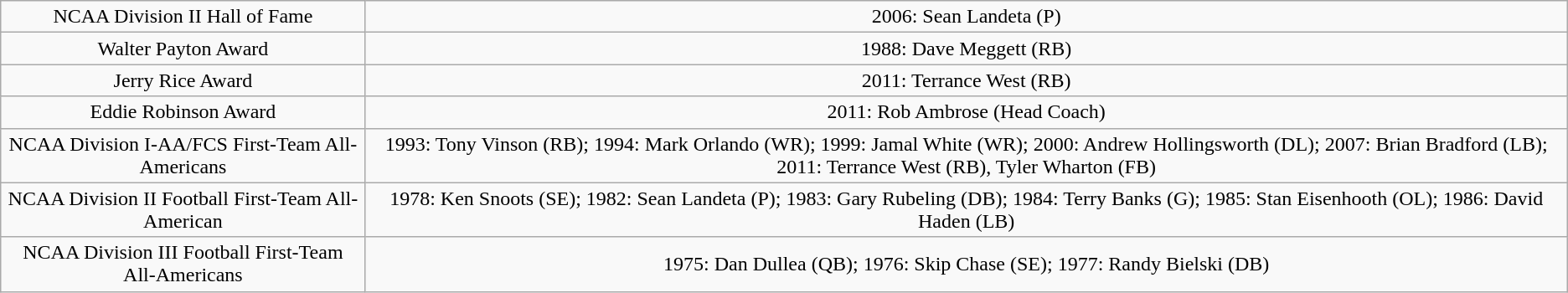<table class="wikitable" style="text-align:center">
<tr>
<td>NCAA Division II Hall of Fame</td>
<td>2006: Sean Landeta (P)</td>
</tr>
<tr>
<td>Walter Payton Award</td>
<td>1988: Dave Meggett (RB)</td>
</tr>
<tr>
<td>Jerry Rice Award</td>
<td>2011: Terrance West (RB)</td>
</tr>
<tr>
<td>Eddie Robinson Award</td>
<td>2011: Rob Ambrose (Head Coach)</td>
</tr>
<tr>
<td>NCAA Division I-AA/FCS First-Team All-Americans</td>
<td>1993: Tony Vinson (RB); 1994: Mark Orlando (WR); 1999: Jamal White (WR); 2000: Andrew Hollingsworth (DL); 2007: Brian Bradford (LB); 2011: Terrance West (RB), Tyler Wharton (FB)</td>
</tr>
<tr>
<td>NCAA Division II Football First-Team All-American</td>
<td>1978: Ken Snoots (SE); 1982: Sean Landeta (P); 1983: Gary Rubeling (DB); 1984: Terry Banks (G); 1985: Stan Eisenhooth (OL); 1986: David Haden (LB)</td>
</tr>
<tr>
<td>NCAA Division III Football First-Team All-Americans</td>
<td>1975: Dan Dullea (QB); 1976: Skip Chase (SE); 1977: Randy Bielski (DB)</td>
</tr>
</table>
